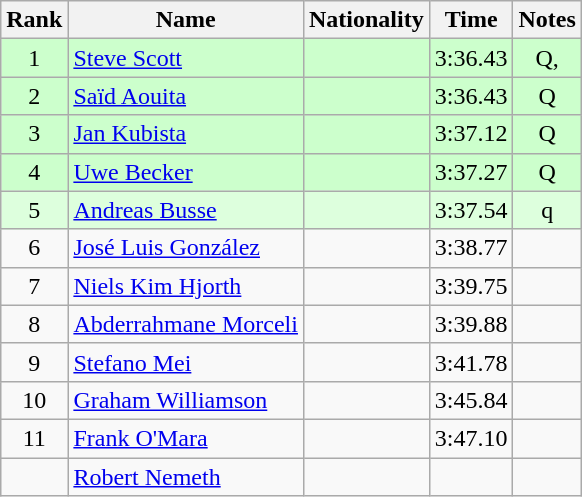<table class="wikitable sortable" style="text-align:center">
<tr>
<th>Rank</th>
<th>Name</th>
<th>Nationality</th>
<th>Time</th>
<th>Notes</th>
</tr>
<tr style="background:#ccffcc;">
<td align="center">1</td>
<td align=left><a href='#'>Steve Scott</a></td>
<td align=left></td>
<td align="center">3:36.43</td>
<td>Q, </td>
</tr>
<tr style="background:#ccffcc;">
<td align="center">2</td>
<td align=left><a href='#'>Saïd Aouita</a></td>
<td align=left></td>
<td align="center">3:36.43</td>
<td>Q</td>
</tr>
<tr style="background:#ccffcc;">
<td align="center">3</td>
<td align=left><a href='#'>Jan Kubista</a></td>
<td align=left></td>
<td align="center">3:37.12</td>
<td>Q</td>
</tr>
<tr style="background:#ccffcc;">
<td align="center">4</td>
<td align=left><a href='#'>Uwe Becker</a></td>
<td align=left></td>
<td align="center">3:37.27</td>
<td>Q</td>
</tr>
<tr style="background:#ddffdd;">
<td align="center">5</td>
<td align=left><a href='#'>Andreas Busse</a></td>
<td align=left></td>
<td align="center">3:37.54</td>
<td>q</td>
</tr>
<tr>
<td align="center">6</td>
<td align=left><a href='#'>José Luis González</a></td>
<td align=left></td>
<td align="center">3:38.77</td>
<td></td>
</tr>
<tr>
<td align="center">7</td>
<td align=left><a href='#'>Niels Kim Hjorth</a></td>
<td align=left></td>
<td align="center">3:39.75</td>
<td></td>
</tr>
<tr>
<td align="center">8</td>
<td align=left><a href='#'>Abderrahmane Morceli</a></td>
<td align=left></td>
<td align="center">3:39.88</td>
<td></td>
</tr>
<tr>
<td align="center">9</td>
<td align=left><a href='#'>Stefano Mei</a></td>
<td align=left></td>
<td align="center">3:41.78</td>
<td></td>
</tr>
<tr>
<td align="center">10</td>
<td align=left><a href='#'>Graham Williamson</a></td>
<td align=left></td>
<td align="center">3:45.84</td>
<td></td>
</tr>
<tr>
<td align="center">11</td>
<td align=left><a href='#'>Frank O'Mara</a></td>
<td align=left></td>
<td align="center">3:47.10</td>
<td></td>
</tr>
<tr>
<td align="center"></td>
<td align=left><a href='#'>Robert Nemeth</a></td>
<td align=left></td>
<td></td>
<td align="center"></td>
</tr>
</table>
